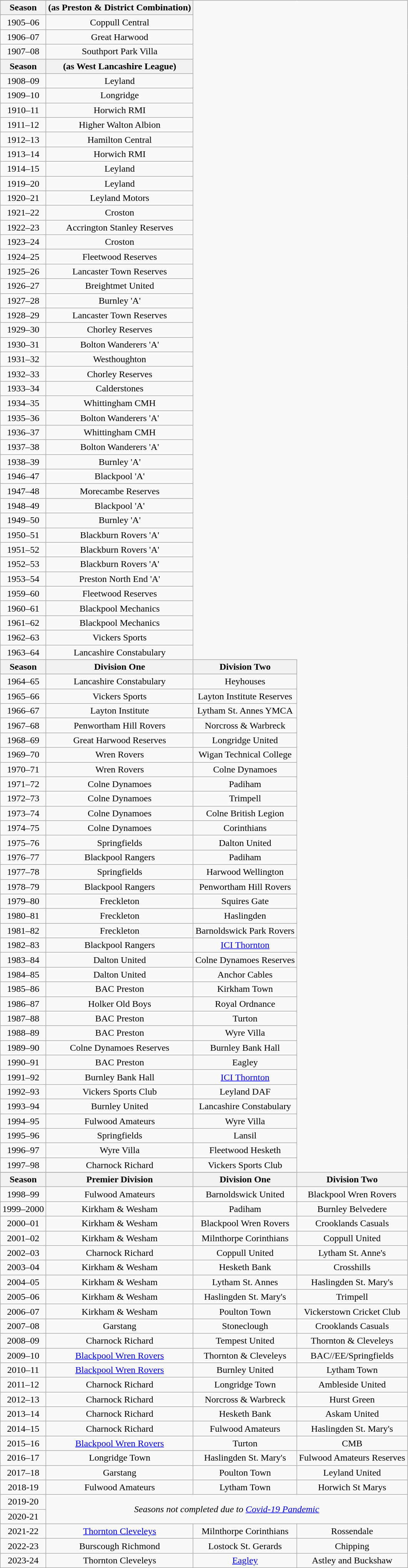<table class="wikitable" style="text-align: center">
<tr>
</tr>
<tr>
<th>Season</th>
<th>(as Preston & District Combination)</th>
</tr>
<tr>
<td>1905–06</td>
<td>Coppull Central</td>
</tr>
<tr>
<td>1906–07</td>
<td>Great Harwood</td>
</tr>
<tr>
<td>1907–08</td>
<td>Southport Park Villa</td>
</tr>
<tr>
<th>Season</th>
<th>(as West Lancashire League)</th>
</tr>
<tr>
<td>1908–09</td>
<td>Leyland</td>
</tr>
<tr>
<td>1909–10</td>
<td>Longridge</td>
</tr>
<tr>
<td>1910–11</td>
<td>Horwich RMI</td>
</tr>
<tr>
<td>1911–12</td>
<td>Higher Walton Albion</td>
</tr>
<tr>
<td>1912–13</td>
<td>Hamilton Central</td>
</tr>
<tr>
<td>1913–14</td>
<td>Horwich RMI</td>
</tr>
<tr>
<td>1914–15</td>
<td>Leyland</td>
</tr>
<tr>
<td>1919–20</td>
<td>Leyland</td>
</tr>
<tr>
<td>1920–21</td>
<td>Leyland Motors</td>
</tr>
<tr>
<td>1921–22</td>
<td>Croston</td>
</tr>
<tr>
<td>1922–23</td>
<td>Accrington Stanley Reserves</td>
</tr>
<tr>
<td>1923–24</td>
<td>Croston</td>
</tr>
<tr>
<td>1924–25</td>
<td>Fleetwood Reserves</td>
</tr>
<tr>
<td>1925–26</td>
<td>Lancaster Town Reserves</td>
</tr>
<tr>
<td>1926–27</td>
<td>Breightmet United</td>
</tr>
<tr>
<td>1927–28</td>
<td>Burnley 'A'</td>
</tr>
<tr>
<td>1928–29</td>
<td>Lancaster Town Reserves</td>
</tr>
<tr>
<td>1929–30</td>
<td>Chorley Reserves</td>
</tr>
<tr>
<td>1930–31</td>
<td>Bolton Wanderers 'A'</td>
</tr>
<tr>
<td>1931–32</td>
<td>Westhoughton</td>
</tr>
<tr>
<td>1932–33</td>
<td>Chorley Reserves</td>
</tr>
<tr>
<td>1933–34</td>
<td>Calderstones</td>
</tr>
<tr>
<td>1934–35</td>
<td>Whittingham CMH</td>
</tr>
<tr>
<td>1935–36</td>
<td>Bolton Wanderers 'A'</td>
</tr>
<tr>
<td>1936–37</td>
<td>Whittingham CMH</td>
</tr>
<tr>
<td>1937–38</td>
<td>Bolton Wanderers 'A'</td>
</tr>
<tr>
<td>1938–39</td>
<td>Burnley 'A'</td>
</tr>
<tr>
<td>1946–47</td>
<td>Blackpool 'A'</td>
</tr>
<tr>
<td>1947–48</td>
<td>Morecambe Reserves</td>
</tr>
<tr>
<td>1948–49</td>
<td>Blackpool 'A'</td>
</tr>
<tr>
<td>1949–50</td>
<td>Burnley 'A'</td>
</tr>
<tr>
<td>1950–51</td>
<td>Blackburn Rovers 'A'</td>
</tr>
<tr>
<td>1951–52</td>
<td>Blackburn Rovers 'A'</td>
</tr>
<tr>
<td>1952–53</td>
<td>Blackburn Rovers 'A'</td>
</tr>
<tr>
<td>1953–54</td>
<td>Preston North End 'A'</td>
</tr>
<tr>
<td>1959–60</td>
<td>Fleetwood Reserves</td>
</tr>
<tr>
<td>1960–61</td>
<td>Blackpool Mechanics</td>
</tr>
<tr>
<td>1961–62</td>
<td>Blackpool Mechanics</td>
</tr>
<tr>
<td>1962–63</td>
<td>Vickers Sports</td>
</tr>
<tr>
<td>1963–64</td>
<td>Lancashire Constabulary</td>
</tr>
<tr>
<th>Season</th>
<th>Division One</th>
<th>Division Two</th>
</tr>
<tr>
<td>1964–65</td>
<td>Lancashire Constabulary</td>
<td>Heyhouses</td>
</tr>
<tr>
<td>1965–66</td>
<td>Vickers Sports</td>
<td>Layton Institute Reserves</td>
</tr>
<tr>
<td>1966–67</td>
<td>Layton Institute</td>
<td>Lytham St. Annes YMCA</td>
</tr>
<tr>
<td>1967–68</td>
<td>Penwortham Hill Rovers</td>
<td>Norcross & Warbreck</td>
</tr>
<tr>
<td>1968–69</td>
<td>Great Harwood Reserves</td>
<td>Longridge United</td>
</tr>
<tr>
<td>1969–70</td>
<td>Wren Rovers</td>
<td>Wigan Technical College</td>
</tr>
<tr>
<td>1970–71</td>
<td>Wren Rovers</td>
<td>Colne Dynamoes</td>
</tr>
<tr>
<td>1971–72</td>
<td>Colne Dynamoes</td>
<td>Padiham</td>
</tr>
<tr>
<td>1972–73</td>
<td>Colne Dynamoes</td>
<td>Trimpell</td>
</tr>
<tr>
<td>1973–74</td>
<td>Colne Dynamoes</td>
<td>Colne British Legion</td>
</tr>
<tr>
<td>1974–75</td>
<td>Colne Dynamoes</td>
<td>Corinthians</td>
</tr>
<tr>
<td>1975–76</td>
<td>Springfields</td>
<td>Dalton United</td>
</tr>
<tr>
<td>1976–77</td>
<td>Blackpool Rangers</td>
<td>Padiham</td>
</tr>
<tr>
<td>1977–78</td>
<td>Springfields</td>
<td>Harwood Wellington</td>
</tr>
<tr>
<td>1978–79</td>
<td>Blackpool Rangers</td>
<td>Penwortham Hill Rovers</td>
</tr>
<tr>
<td>1979–80</td>
<td>Freckleton</td>
<td>Squires Gate</td>
</tr>
<tr>
<td>1980–81</td>
<td>Freckleton</td>
<td>Haslingden</td>
</tr>
<tr>
<td>1981–82</td>
<td>Freckleton</td>
<td>Barnoldswick Park Rovers</td>
</tr>
<tr>
<td>1982–83</td>
<td>Blackpool Rangers</td>
<td><a href='#'>ICI Thornton</a></td>
</tr>
<tr>
<td>1983–84</td>
<td>Dalton United</td>
<td>Colne Dynamoes Reserves</td>
</tr>
<tr>
<td>1984–85</td>
<td>Dalton United</td>
<td>Anchor Cables</td>
</tr>
<tr>
<td>1985–86</td>
<td>BAC Preston</td>
<td>Kirkham Town</td>
</tr>
<tr>
<td>1986–87</td>
<td>Holker Old Boys</td>
<td>Royal Ordnance</td>
</tr>
<tr>
<td>1987–88</td>
<td>BAC Preston</td>
<td>Turton</td>
</tr>
<tr>
<td>1988–89</td>
<td>BAC Preston</td>
<td>Wyre Villa</td>
</tr>
<tr>
<td>1989–90</td>
<td>Colne Dynamoes Reserves</td>
<td>Burnley Bank Hall</td>
</tr>
<tr>
<td>1990–91</td>
<td>BAC Preston</td>
<td>Eagley</td>
</tr>
<tr>
<td>1991–92</td>
<td>Burnley Bank Hall</td>
<td><a href='#'>ICI Thornton</a></td>
</tr>
<tr>
<td>1992–93</td>
<td>Vickers Sports Club</td>
<td>Leyland DAF</td>
</tr>
<tr>
<td>1993–94</td>
<td>Burnley United</td>
<td>Lancashire Constabulary</td>
</tr>
<tr>
<td>1994–95</td>
<td>Fulwood Amateurs</td>
<td>Wyre Villa</td>
</tr>
<tr>
<td>1995–96</td>
<td>Springfields</td>
<td>Lansil</td>
</tr>
<tr>
<td>1996–97</td>
<td>Wyre Villa</td>
<td>Fleetwood Hesketh</td>
</tr>
<tr>
<td>1997–98</td>
<td>Charnock Richard</td>
<td>Vickers Sports Club</td>
</tr>
<tr>
</tr>
<tr>
<th>Season</th>
<th>Premier Division</th>
<th>Division One</th>
<th>Division Two</th>
</tr>
<tr>
<td>1998–99</td>
<td>Fulwood Amateurs</td>
<td>Barnoldswick United</td>
<td>Blackpool Wren Rovers</td>
</tr>
<tr>
<td>1999–2000</td>
<td>Kirkham & Wesham</td>
<td>Padiham</td>
<td>Burnley Belvedere</td>
</tr>
<tr>
<td>2000–01</td>
<td>Kirkham & Wesham</td>
<td>Blackpool Wren Rovers</td>
<td>Crooklands Casuals</td>
</tr>
<tr>
<td>2001–02</td>
<td>Kirkham & Wesham</td>
<td>Milnthorpe Corinthians</td>
<td>Coppull United</td>
</tr>
<tr>
<td>2002–03</td>
<td>Charnock Richard</td>
<td>Coppull United</td>
<td>Lytham St. Anne's</td>
</tr>
<tr>
<td>2003–04</td>
<td>Kirkham & Wesham</td>
<td>Hesketh Bank</td>
<td>Crosshills</td>
</tr>
<tr>
<td>2004–05</td>
<td>Kirkham & Wesham</td>
<td>Lytham St. Annes</td>
<td>Haslingden St. Mary's</td>
</tr>
<tr>
<td>2005–06</td>
<td>Kirkham & Wesham</td>
<td>Haslingden St. Mary's</td>
<td>Trimpell</td>
</tr>
<tr>
<td>2006–07</td>
<td>Kirkham & Wesham</td>
<td>Poulton Town</td>
<td>Vickerstown Cricket Club</td>
</tr>
<tr>
<td>2007–08</td>
<td>Garstang</td>
<td>Stoneclough</td>
<td>Crooklands Casuals</td>
</tr>
<tr>
<td>2008–09</td>
<td>Charnock Richard</td>
<td>Tempest United</td>
<td>Thornton & Cleveleys</td>
</tr>
<tr>
<td>2009–10</td>
<td><a href='#'>Blackpool Wren Rovers</a></td>
<td>Thornton & Cleveleys</td>
<td>BAC//EE/Springfields</td>
</tr>
<tr>
<td>2010–11</td>
<td><a href='#'>Blackpool Wren Rovers</a></td>
<td>Burnley United</td>
<td>Lytham Town</td>
</tr>
<tr>
<td>2011–12</td>
<td>Charnock Richard</td>
<td>Longridge Town</td>
<td>Ambleside United</td>
</tr>
<tr>
<td>2012–13</td>
<td>Charnock Richard</td>
<td>Norcross & Warbreck</td>
<td>Hurst Green</td>
</tr>
<tr>
<td>2013–14</td>
<td>Charnock Richard</td>
<td>Hesketh Bank</td>
<td>Askam United</td>
</tr>
<tr>
<td>2014–15</td>
<td>Charnock Richard</td>
<td>Fulwood Amateurs</td>
<td>Haslingden St. Mary's</td>
</tr>
<tr>
<td>2015–16</td>
<td><a href='#'>Blackpool Wren Rovers</a></td>
<td>Turton</td>
<td>CMB</td>
</tr>
<tr>
<td>2016–17</td>
<td>Longridge Town</td>
<td>Haslingden St. Mary's</td>
<td>Fulwood Amateurs Reserves</td>
</tr>
<tr>
<td>2017–18</td>
<td>Garstang</td>
<td>Poulton Town</td>
<td>Leyland United</td>
</tr>
<tr>
<td>2018-19</td>
<td>Fulwood Amateurs</td>
<td>Lytham Town</td>
<td>Horwich St Marys</td>
</tr>
<tr>
<td>2019-20</td>
<td rowspan="2"colspan="3"><em>Seasons not completed due to <a href='#'>Covid-19 Pandemic</a></em></td>
</tr>
<tr>
<td>2020-21</td>
</tr>
<tr>
<td>2021-22</td>
<td><a href='#'>Thornton Cleveleys</a></td>
<td>Milnthorpe Corinthians</td>
<td>Rossendale</td>
</tr>
<tr>
<td>2022-23</td>
<td>Burscough Richmond</td>
<td>Lostock St. Gerards</td>
<td>Chipping</td>
</tr>
<tr>
<td>2023-24</td>
<td>Thornton Cleveleys</td>
<td><a href='#'>Eagley</a></td>
<td>Astley and Buckshaw</td>
</tr>
</table>
